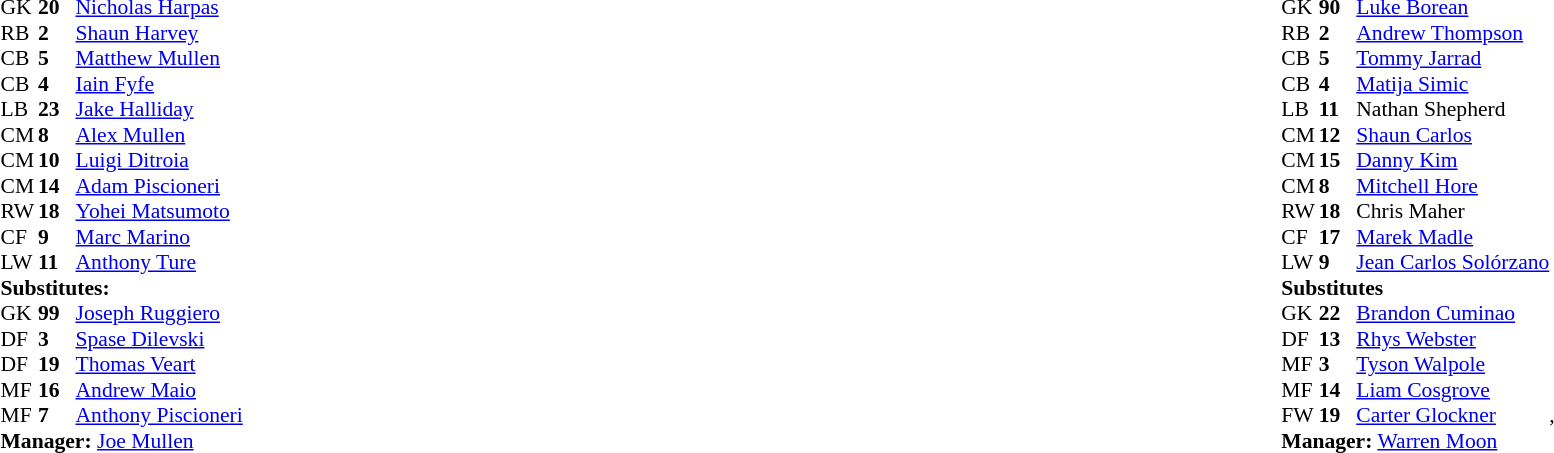<table style="width:100%">
<tr>
<td style="vertical-align:top; width:40%"><br><table style="font-size: 90%" cellspacing="0" cellpadding="0">
<tr>
<th width=25></th>
<th width=25></th>
</tr>
<tr>
</tr>
<tr>
<td>GK</td>
<td><strong>20</strong></td>
<td> <a href='#'>Nicholas Harpas</a></td>
</tr>
<tr>
<td>RB</td>
<td><strong>2</strong></td>
<td> <a href='#'>Shaun Harvey</a></td>
</tr>
<tr>
<td>CB</td>
<td><strong>5</strong></td>
<td> <a href='#'>Matthew Mullen</a></td>
</tr>
<tr>
<td>CB</td>
<td><strong>4</strong></td>
<td> <a href='#'>Iain Fyfe</a></td>
</tr>
<tr>
<td>LB</td>
<td><strong>23</strong></td>
<td> <a href='#'>Jake Halliday</a></td>
</tr>
<tr>
<td>CM</td>
<td><strong>8</strong></td>
<td> <a href='#'>Alex Mullen</a></td>
</tr>
<tr>
<td>CM</td>
<td><strong>10</strong></td>
<td> <a href='#'>Luigi Ditroia</a></td>
<td></td>
</tr>
<tr>
<td>CM</td>
<td><strong>14</strong></td>
<td> <a href='#'>Adam Piscioneri</a></td>
<td></td>
</tr>
<tr>
<td>RW</td>
<td><strong>18</strong></td>
<td> <a href='#'>Yohei Matsumoto</a></td>
</tr>
<tr>
<td>CF</td>
<td><strong>9</strong></td>
<td> <a href='#'>Marc Marino</a></td>
<td></td>
</tr>
<tr>
<td>LW</td>
<td><strong>11</strong></td>
<td> <a href='#'>Anthony Ture</a></td>
</tr>
<tr>
<td colspan=3><strong>Substitutes:</strong></td>
</tr>
<tr>
<td>GK</td>
<td><strong>99</strong></td>
<td> <a href='#'>Joseph Ruggiero</a></td>
</tr>
<tr>
<td>DF</td>
<td><strong>3</strong></td>
<td> <a href='#'>Spase Dilevski</a></td>
</tr>
<tr>
<td>DF</td>
<td><strong>19</strong></td>
<td> <a href='#'>Thomas Veart</a></td>
<td></td>
</tr>
<tr>
<td>MF</td>
<td><strong>16</strong></td>
<td> <a href='#'>Andrew Maio</a></td>
<td></td>
</tr>
<tr>
<td>MF</td>
<td><strong>7</strong></td>
<td> <a href='#'>Anthony Piscioneri</a></td>
</tr>
<tr>
<td colspan=3><strong>Manager:</strong>  <a href='#'>Joe Mullen</a></td>
</tr>
<tr>
<td colspan=4></td>
</tr>
</table>
</td>
<td valign="top"></td>
<td style="vertical-align:top; width:50%"><br><table cellspacing="0" cellpadding="0" style="font-size:90%; margin:auto">
<tr>
<th width=25></th>
<th width=25></th>
</tr>
<tr>
<td>GK</td>
<td><strong>90</strong></td>
<td> <a href='#'>Luke Borean</a></td>
</tr>
<tr>
<td>RB</td>
<td><strong>2</strong></td>
<td> <a href='#'>Andrew Thompson</a></td>
</tr>
<tr>
<td>CB</td>
<td><strong>5</strong></td>
<td> <a href='#'>Tommy Jarrad</a></td>
</tr>
<tr>
<td>CB</td>
<td><strong>4</strong></td>
<td> <a href='#'>Matija Simic</a></td>
<td></td>
</tr>
<tr>
<td>LB</td>
<td><strong>11</strong></td>
<td> Nathan Shepherd</td>
</tr>
<tr>
<td>CM</td>
<td><strong>12</strong></td>
<td> <a href='#'>Shaun Carlos</a></td>
</tr>
<tr>
<td>CM</td>
<td><strong>15</strong></td>
<td> <a href='#'>Danny Kim</a></td>
</tr>
<tr>
<td>CM</td>
<td><strong>8</strong></td>
<td> <a href='#'>Mitchell Hore</a></td>
<td></td>
</tr>
<tr>
<td>RW</td>
<td><strong>18</strong></td>
<td> Chris Maher</td>
<td></td>
</tr>
<tr>
<td>CF</td>
<td><strong>17</strong></td>
<td> <a href='#'>Marek Madle</a></td>
</tr>
<tr>
<td>LW</td>
<td><strong>9</strong></td>
<td> <a href='#'>Jean Carlos Solórzano</a></td>
</tr>
<tr>
<td colspan=3><strong>Substitutes</strong></td>
</tr>
<tr>
<td>GK</td>
<td><strong>22</strong></td>
<td> <a href='#'>Brandon Cuminao</a></td>
</tr>
<tr>
<td>DF</td>
<td><strong>13</strong></td>
<td> <a href='#'>Rhys Webster</a></td>
</tr>
<tr>
<td>MF</td>
<td><strong>3</strong></td>
<td> <a href='#'>Tyson Walpole</a></td>
</tr>
<tr>
<td>MF</td>
<td><strong>14</strong></td>
<td> <a href='#'>Liam Cosgrove</a></td>
</tr>
<tr>
<td>FW</td>
<td><strong>19</strong></td>
<td> <a href='#'>Carter Glockner</a></td>
<td>, </td>
</tr>
<tr>
<td colspan=3><strong>Manager:</strong>  <a href='#'>Warren Moon</a></td>
</tr>
<tr>
<td colspan=4></td>
</tr>
</table>
</td>
</tr>
</table>
